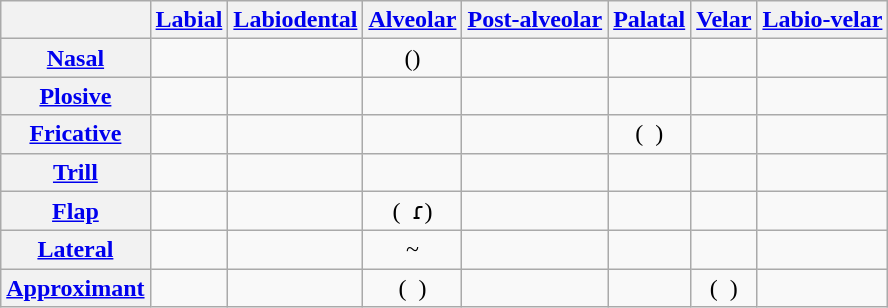<table class="wikitable">
<tr>
<th> </th>
<th><a href='#'>Labial</a></th>
<th><a href='#'>Labiodental</a></th>
<th><a href='#'>Alveolar</a></th>
<th><a href='#'>Post-alveolar</a></th>
<th><a href='#'>Palatal</a></th>
<th><a href='#'>Velar</a></th>
<th><a href='#'>Labio-velar</a></th>
</tr>
<tr>
<th><a href='#'>Nasal</a></th>
<td align=center></td>
<td> </td>
<td align=center>()</td>
<td> </td>
<td align=center></td>
<td> </td>
<td align=center></td>
</tr>
<tr>
<th><a href='#'>Plosive</a></th>
<td align=center>  </td>
<td> </td>
<td align=center>  </td>
<td align=center></td>
<td align=center>  </td>
<td align=center>  </td>
<td align=center>  </td>
</tr>
<tr>
<th><a href='#'>Fricative</a></th>
<td align=center>  </td>
<td align=center>  </td>
<td align=center></td>
<td align=center></td>
<td align="center">(  )</td>
<td align="center">  </td>
<td> </td>
</tr>
<tr>
<th><a href='#'>Trill</a></th>
<td> </td>
<td> </td>
<td align=center>  </td>
<td> </td>
<td> </td>
<td> </td>
<td> </td>
</tr>
<tr>
<th><a href='#'>Flap</a></th>
<td> </td>
<td> </td>
<td align=center>(  ɾ)</td>
<td> </td>
<td> </td>
<td> </td>
<td> </td>
</tr>
<tr>
<th><a href='#'>Lateral</a></th>
<td> </td>
<td> </td>
<td align=center> ~ </td>
<td> </td>
<td> </td>
<td> </td>
<td> </td>
</tr>
<tr>
<th><a href='#'>Approximant</a></th>
<td align="center"> </td>
<td> </td>
<td align="center">(  ) </td>
<td> </td>
<td align="center"> </td>
<td align="center">(  )</td>
<td align="center"> </td>
</tr>
</table>
